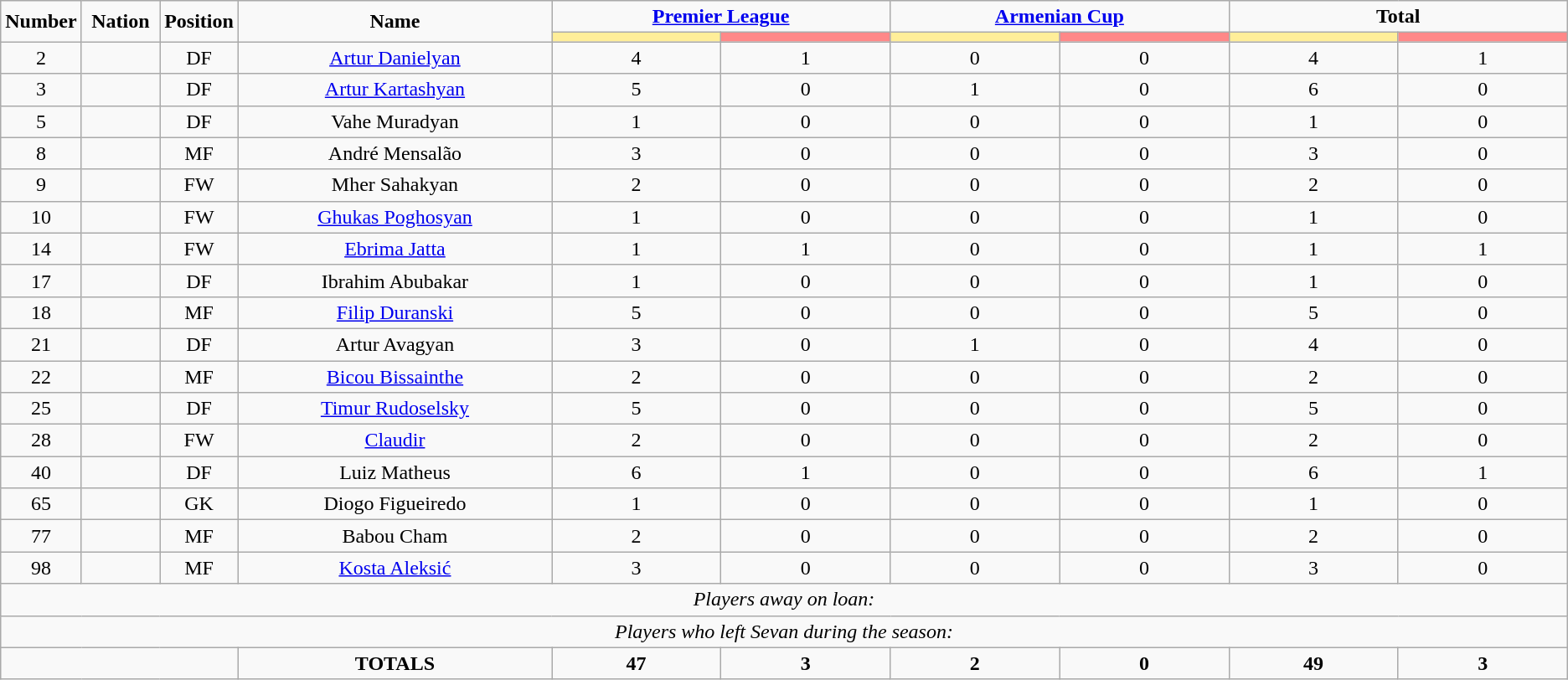<table class="wikitable" style="text-align:center;">
<tr>
<td rowspan="2"  style="width:5%; text-align:center;"><strong>Number</strong></td>
<td rowspan="2"  style="width:5%; text-align:center;"><strong>Nation</strong></td>
<td rowspan="2"  style="width:5%; text-align:center;"><strong>Position</strong></td>
<td rowspan="2"  style="width:20%; text-align:center;"><strong>Name</strong></td>
<td colspan="2" style="text-align:center;"><strong><a href='#'>Premier League</a></strong></td>
<td colspan="2" style="text-align:center;"><strong><a href='#'>Armenian Cup</a></strong></td>
<td colspan="2" style="text-align:center;"><strong>Total</strong></td>
</tr>
<tr>
<th style="width:60px; background:#fe9;"></th>
<th style="width:60px; background:#ff8888;"></th>
<th style="width:60px; background:#fe9;"></th>
<th style="width:60px; background:#ff8888;"></th>
<th style="width:60px; background:#fe9;"></th>
<th style="width:60px; background:#ff8888;"></th>
</tr>
<tr>
<td>2</td>
<td></td>
<td>DF</td>
<td><a href='#'>Artur Danielyan</a></td>
<td>4</td>
<td>1</td>
<td>0</td>
<td>0</td>
<td>4</td>
<td>1</td>
</tr>
<tr>
<td>3</td>
<td></td>
<td>DF</td>
<td><a href='#'>Artur Kartashyan</a></td>
<td>5</td>
<td>0</td>
<td>1</td>
<td>0</td>
<td>6</td>
<td>0</td>
</tr>
<tr>
<td>5</td>
<td></td>
<td>DF</td>
<td>Vahe Muradyan</td>
<td>1</td>
<td>0</td>
<td>0</td>
<td>0</td>
<td>1</td>
<td>0</td>
</tr>
<tr>
<td>8</td>
<td></td>
<td>MF</td>
<td>André Mensalão</td>
<td>3</td>
<td>0</td>
<td>0</td>
<td>0</td>
<td>3</td>
<td>0</td>
</tr>
<tr>
<td>9</td>
<td></td>
<td>FW</td>
<td>Mher Sahakyan</td>
<td>2</td>
<td>0</td>
<td>0</td>
<td>0</td>
<td>2</td>
<td>0</td>
</tr>
<tr>
<td>10</td>
<td></td>
<td>FW</td>
<td><a href='#'>Ghukas Poghosyan</a></td>
<td>1</td>
<td>0</td>
<td>0</td>
<td>0</td>
<td>1</td>
<td>0</td>
</tr>
<tr>
<td>14</td>
<td></td>
<td>FW</td>
<td><a href='#'>Ebrima Jatta</a></td>
<td>1</td>
<td>1</td>
<td>0</td>
<td>0</td>
<td>1</td>
<td>1</td>
</tr>
<tr>
<td>17</td>
<td></td>
<td>DF</td>
<td>Ibrahim Abubakar</td>
<td>1</td>
<td>0</td>
<td>0</td>
<td>0</td>
<td>1</td>
<td>0</td>
</tr>
<tr>
<td>18</td>
<td></td>
<td>MF</td>
<td><a href='#'>Filip Duranski</a></td>
<td>5</td>
<td>0</td>
<td>0</td>
<td>0</td>
<td>5</td>
<td>0</td>
</tr>
<tr>
<td>21</td>
<td></td>
<td>DF</td>
<td>Artur Avagyan</td>
<td>3</td>
<td>0</td>
<td>1</td>
<td>0</td>
<td>4</td>
<td>0</td>
</tr>
<tr>
<td>22</td>
<td></td>
<td>MF</td>
<td><a href='#'>Bicou Bissainthe</a></td>
<td>2</td>
<td>0</td>
<td>0</td>
<td>0</td>
<td>2</td>
<td>0</td>
</tr>
<tr>
<td>25</td>
<td></td>
<td>DF</td>
<td><a href='#'>Timur Rudoselsky</a></td>
<td>5</td>
<td>0</td>
<td>0</td>
<td>0</td>
<td>5</td>
<td>0</td>
</tr>
<tr>
<td>28</td>
<td></td>
<td>FW</td>
<td><a href='#'>Claudir</a></td>
<td>2</td>
<td>0</td>
<td>0</td>
<td>0</td>
<td>2</td>
<td>0</td>
</tr>
<tr>
<td>40</td>
<td></td>
<td>DF</td>
<td>Luiz Matheus</td>
<td>6</td>
<td>1</td>
<td>0</td>
<td>0</td>
<td>6</td>
<td>1</td>
</tr>
<tr>
<td>65</td>
<td></td>
<td>GK</td>
<td>Diogo Figueiredo</td>
<td>1</td>
<td>0</td>
<td>0</td>
<td>0</td>
<td>1</td>
<td>0</td>
</tr>
<tr>
<td>77</td>
<td></td>
<td>MF</td>
<td>Babou Cham</td>
<td>2</td>
<td>0</td>
<td>0</td>
<td>0</td>
<td>2</td>
<td>0</td>
</tr>
<tr>
<td>98</td>
<td></td>
<td>MF</td>
<td><a href='#'>Kosta Aleksić</a></td>
<td>3</td>
<td>0</td>
<td>0</td>
<td>0</td>
<td>3</td>
<td>0</td>
</tr>
<tr>
<td colspan="14"><em>Players away on loan:</em></td>
</tr>
<tr>
<td colspan="14"><em>Players who left Sevan during the season:</em></td>
</tr>
<tr>
<td colspan="3"></td>
<td><strong>TOTALS</strong></td>
<td><strong>47</strong></td>
<td><strong>3</strong></td>
<td><strong>2</strong></td>
<td><strong>0</strong></td>
<td><strong>49</strong></td>
<td><strong>3</strong></td>
</tr>
</table>
